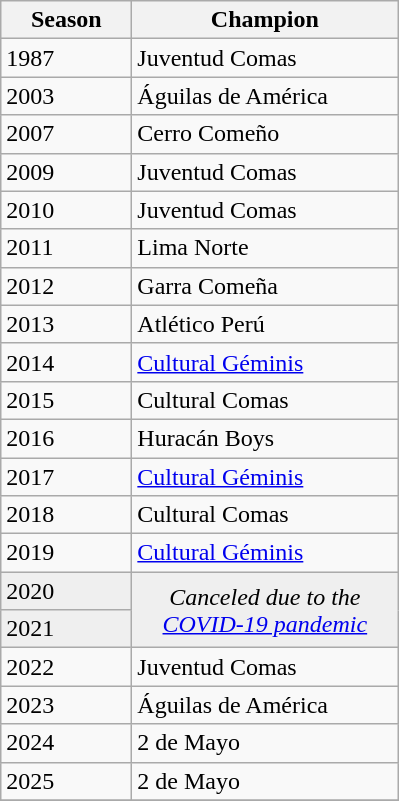<table class="wikitable sortable">
<tr>
<th width=80px>Season</th>
<th width=170px>Champion</th>
</tr>
<tr>
<td>1987</td>
<td>Juventud Comas</td>
</tr>
<tr>
<td>2003</td>
<td>Águilas de América</td>
</tr>
<tr>
<td>2007</td>
<td>Cerro Comeño</td>
</tr>
<tr>
<td>2009</td>
<td>Juventud Comas</td>
</tr>
<tr>
<td>2010</td>
<td>Juventud Comas</td>
</tr>
<tr>
<td>2011</td>
<td>Lima Norte</td>
</tr>
<tr>
<td>2012</td>
<td>Garra Comeña</td>
</tr>
<tr>
<td>2013</td>
<td>Atlético Perú</td>
</tr>
<tr>
<td>2014</td>
<td><a href='#'>Cultural Géminis</a></td>
</tr>
<tr>
<td>2015</td>
<td>Cultural Comas</td>
</tr>
<tr>
<td>2016</td>
<td>Huracán Boys</td>
</tr>
<tr>
<td>2017</td>
<td><a href='#'>Cultural Géminis</a></td>
</tr>
<tr>
<td>2018</td>
<td>Cultural Comas</td>
</tr>
<tr>
<td>2019</td>
<td><a href='#'>Cultural Géminis</a></td>
</tr>
<tr bgcolor=#efefef>
<td>2020</td>
<td rowspan=2 colspan="1" align=center><em>Canceled due to the <a href='#'>COVID-19 pandemic</a></em></td>
</tr>
<tr bgcolor=#efefef>
<td>2021</td>
</tr>
<tr>
<td>2022</td>
<td>Juventud Comas</td>
</tr>
<tr>
<td>2023</td>
<td>Águilas de América</td>
</tr>
<tr>
<td>2024</td>
<td>2 de Mayo</td>
</tr>
<tr>
<td>2025</td>
<td>2 de Mayo</td>
</tr>
<tr>
</tr>
</table>
